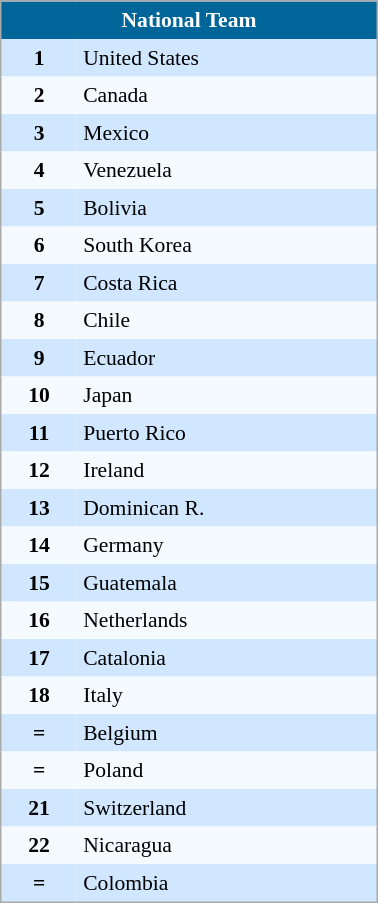<table align=center cellpadding="4" cellspacing="0" style="background: #f9f9f9; border: 1px #aaa solid; border-collapse: collapse; font-size: 90%;" width=20%>
<tr align=center bgcolor=#006699 style="color:white;">
<th width=100% colspan=2>National Team</th>
</tr>
<tr align=center bgcolor=#D0E7FF>
<td><strong>1</strong></td>
<td align=left> United States</td>
</tr>
<tr align=center bgcolor=#F5FAFF>
<td><strong>2</strong></td>
<td align=left> Canada</td>
</tr>
<tr align=center bgcolor=#D0E7FF>
<td><strong>3</strong></td>
<td align=left> Mexico</td>
</tr>
<tr align=center bgcolor=#F5FAFF>
<td><strong>4</strong></td>
<td align=left> Venezuela</td>
</tr>
<tr align=center bgcolor=#D0E7FF>
<td><strong>5</strong></td>
<td align=left> Bolivia</td>
</tr>
<tr align=center bgcolor=#F5FAFF>
<td><strong>6</strong></td>
<td align=left> South Korea</td>
</tr>
<tr align=center bgcolor=#D0E7FF>
<td><strong>7</strong></td>
<td align=left> Costa Rica</td>
</tr>
<tr align=center bgcolor=#F5FAFF>
<td><strong>8</strong></td>
<td align=left> Chile</td>
</tr>
<tr align=center bgcolor=#D0E7FF>
<td><strong>9</strong></td>
<td align=left> Ecuador</td>
</tr>
<tr align=center bgcolor=#F5FAFF>
<td><strong>10</strong></td>
<td align=left> Japan</td>
</tr>
<tr align=center bgcolor=#D0E7FF>
<td><strong>11</strong></td>
<td align=left> Puerto Rico</td>
</tr>
<tr align=center bgcolor=#F5FAFF>
<td><strong>12</strong></td>
<td align=left> Ireland</td>
</tr>
<tr align=center bgcolor=#D0E7FF>
<td><strong>13</strong></td>
<td align=left> Dominican R.</td>
</tr>
<tr align=center bgcolor=#F5FAFF>
<td><strong>14</strong></td>
<td align=left> Germany</td>
</tr>
<tr align=center bgcolor=#D0E7FF>
<td><strong>15</strong></td>
<td align=left> Guatemala</td>
</tr>
<tr align=center bgcolor=#F5FAFF>
<td><strong>16</strong></td>
<td align=left> Netherlands</td>
</tr>
<tr align=center bgcolor=#D0E7FF>
<td><strong>17</strong></td>
<td align=left> Catalonia</td>
</tr>
<tr align=center bgcolor=#F5FAFF>
<td><strong>18</strong></td>
<td align=left> Italy</td>
</tr>
<tr align=center bgcolor=#D0E7FF>
<td><strong>=</strong></td>
<td align=left> Belgium</td>
</tr>
<tr align=center bgcolor=#F5FAFF>
<td><strong>=</strong></td>
<td align=left> Poland</td>
</tr>
<tr align=center bgcolor=#D0E7FF>
<td><strong>21</strong></td>
<td align=left> Switzerland</td>
</tr>
<tr align=center bgcolor=#F5FAFF>
<td><strong>22</strong></td>
<td align=left> Nicaragua</td>
</tr>
<tr align=center bgcolor=#D0E7FF>
<td><strong>=</strong></td>
<td align=left> Colombia</td>
</tr>
</table>
